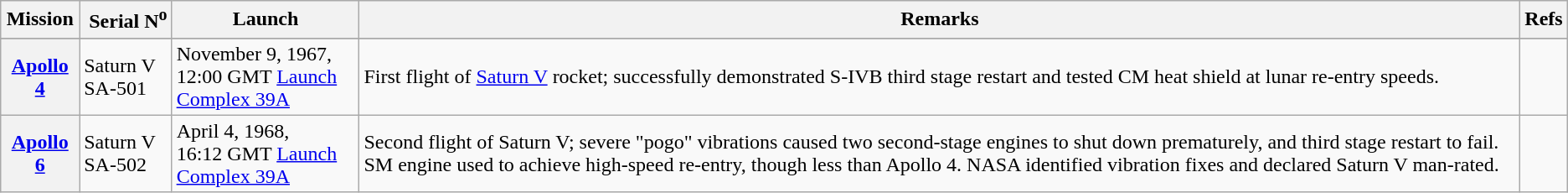<table class="wikitable sortable">
<tr>
<th scope="col">Mission</th>
<th scope="col"> Serial N<sup>o</sup></th>
<th scope="col">Launch</th>
<th scope="col" class="unsortable">Remarks</th>
<th scope="col" class="unsortable">Refs</th>
</tr>
<tr>
</tr>
<tr>
<th scope="row"><a href='#'>Apollo 4</a></th>
<td>Saturn V<br>SA-501</td>
<td data-sort-value="19671109">November 9, 1967,<br>12:00 GMT
<a href='#'>Launch Complex 39A</a></td>
<td>First flight of <a href='#'>Saturn V</a> rocket; successfully demonstrated S-IVB third stage restart and tested CM heat shield at lunar re-entry speeds.</td>
<td style="text-align: center;"></td>
</tr>
<tr>
<th scope="row"><a href='#'>Apollo 6</a></th>
<td>Saturn V<br>SA-502</td>
<td data-sort-value="19680404">April 4, 1968,<br>16:12 GMT
<a href='#'>Launch Complex 39A</a></td>
<td>Second flight of Saturn V; severe "pogo" vibrations caused two second-stage engines to shut down prematurely, and third stage restart to fail. SM engine used to achieve high-speed re-entry, though less than Apollo 4. NASA identified vibration fixes and declared Saturn V man-rated.</td>
<td style="text-align: center;"></td>
</tr>
</table>
